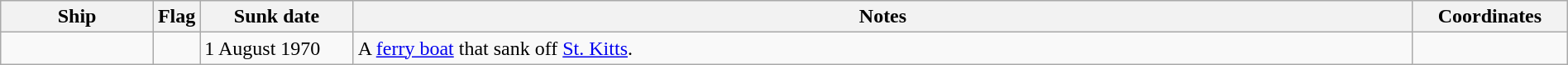<table class="wikitable" style="width:100%" |>
<tr>
<th style="width:10%">Ship</th>
<th>Flag</th>
<th style="width:10%">Sunk date</th>
<th style="width:70%">Notes</th>
<th style="width:10%">Coordinates</th>
</tr>
<tr>
<td></td>
<td></td>
<td>1 August 1970</td>
<td>A <a href='#'>ferry boat</a> that sank off <a href='#'>St. Kitts</a>.</td>
<td></td>
</tr>
</table>
